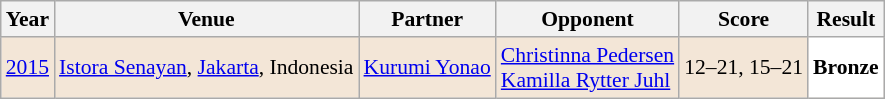<table class="sortable wikitable" style="font-size: 90%;">
<tr>
<th>Year</th>
<th>Venue</th>
<th>Partner</th>
<th>Opponent</th>
<th>Score</th>
<th>Result</th>
</tr>
<tr style="background:#F3E6D7">
<td align="center"><a href='#'>2015</a></td>
<td align="left"><a href='#'>Istora Senayan</a>, <a href='#'>Jakarta</a>, Indonesia</td>
<td align="left"> <a href='#'>Kurumi Yonao</a></td>
<td align="left"> <a href='#'>Christinna Pedersen</a><br> <a href='#'>Kamilla Rytter Juhl</a></td>
<td align="left">12–21, 15–21</td>
<td style="text-align:left; background:white"> <strong>Bronze</strong></td>
</tr>
</table>
